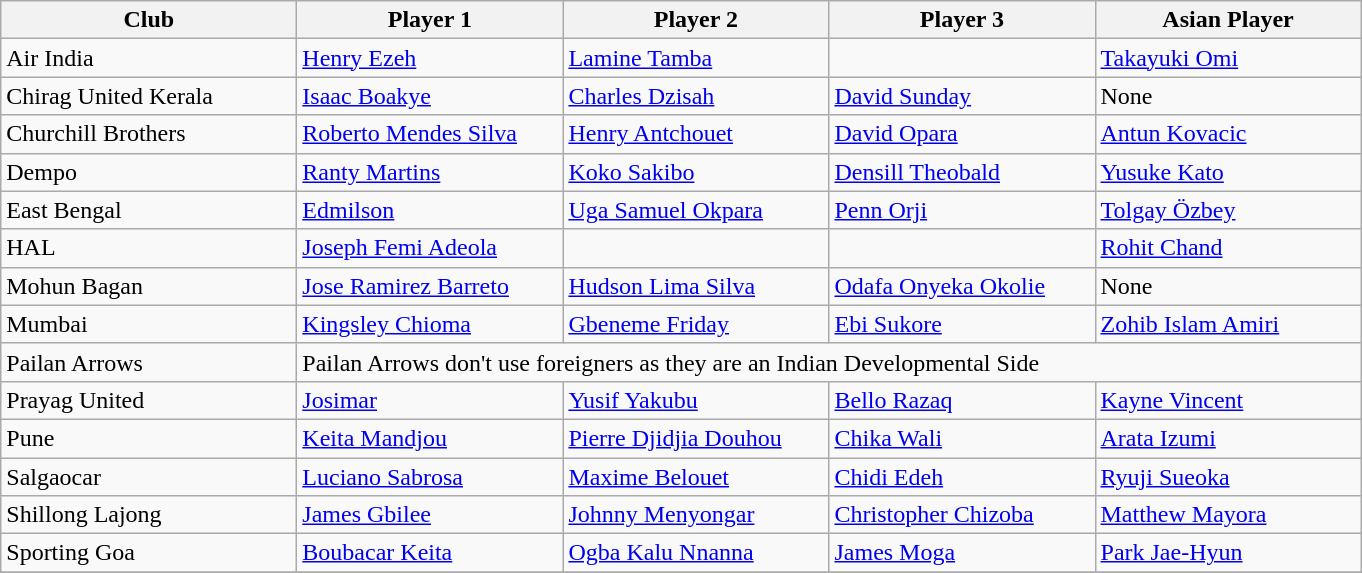<table class="wikitable" border="1">
<tr>
<th width="190">Club</th>
<th width="170">Player 1</th>
<th width="170">Player 2</th>
<th width="170">Player 3</th>
<th width="170">Asian Player</th>
</tr>
<tr style="vertical-align:top;">
<td>Air India</td>
<td> <a href='#'>Henry Ezeh</a></td>
<td> <a href='#'>Lamine Tamba</a></td>
<td></td>
<td> <a href='#'>Takayuki Omi</a></td>
</tr>
<tr style="vertical-align:top;">
<td>Chirag United Kerala</td>
<td> <a href='#'>Isaac Boakye</a></td>
<td> <a href='#'>Charles Dzisah</a></td>
<td> <a href='#'>David Sunday</a></td>
<td>None</td>
</tr>
<tr style="vertical-align:top;">
<td>Churchill Brothers</td>
<td> <a href='#'>Roberto Mendes Silva</a></td>
<td> <a href='#'>Henry Antchouet</a></td>
<td> <a href='#'>David Opara</a></td>
<td> <a href='#'>Antun Kovacic</a></td>
</tr>
<tr style="vertical-align:top;">
<td>Dempo</td>
<td> <a href='#'>Ranty Martins</a></td>
<td> <a href='#'>Koko Sakibo</a></td>
<td> <a href='#'>Densill Theobald</a></td>
<td> <a href='#'>Yusuke Kato</a></td>
</tr>
<tr style="vertical-align:top;">
<td>East Bengal</td>
<td> <a href='#'>Edmilson</a></td>
<td> <a href='#'>Uga Samuel Okpara</a></td>
<td> <a href='#'>Penn Orji</a></td>
<td> <a href='#'>Tolgay Özbey</a></td>
</tr>
<tr style="vertical-align:top;">
<td>HAL</td>
<td> <a href='#'>Joseph Femi Adeola</a></td>
<td></td>
<td></td>
<td> <a href='#'>Rohit Chand</a></td>
</tr>
<tr style="vertical-align:top;">
<td>Mohun Bagan</td>
<td> <a href='#'>Jose Ramirez Barreto</a></td>
<td> <a href='#'>Hudson Lima Silva</a></td>
<td> <a href='#'>Odafa Onyeka Okolie</a></td>
<td>None</td>
</tr>
<tr style="vertical-align:top;">
<td>Mumbai</td>
<td> <a href='#'>Kingsley Chioma</a></td>
<td> <a href='#'>Gbeneme Friday</a></td>
<td> <a href='#'>Ebi Sukore</a></td>
<td> <a href='#'>Zohib Islam Amiri</a></td>
</tr>
<tr style="vertical-align:top;">
<td>Pailan Arrows</td>
<td colspan="4">Pailan Arrows don't use foreigners as they are an Indian Developmental Side</td>
</tr>
<tr style="vertical-align:top;">
<td>Prayag United</td>
<td> <a href='#'>Josimar</a></td>
<td> <a href='#'>Yusif Yakubu</a></td>
<td> <a href='#'>Bello Razaq</a></td>
<td> <a href='#'>Kayne Vincent</a></td>
</tr>
<tr style="vertical-align:top;">
<td>Pune</td>
<td> <a href='#'>Keita Mandjou</a></td>
<td> <a href='#'>Pierre Djidjia Douhou</a></td>
<td> <a href='#'>Chika Wali</a></td>
<td> <a href='#'>Arata Izumi</a></td>
</tr>
<tr style="vertical-align:top;">
<td>Salgaocar</td>
<td> <a href='#'>Luciano Sabrosa</a></td>
<td> <a href='#'>Maxime Belouet</a></td>
<td> <a href='#'>Chidi Edeh</a></td>
<td> <a href='#'>Ryuji Sueoka</a></td>
</tr>
<tr style="vertical-align:top;">
<td>Shillong Lajong</td>
<td> <a href='#'>James Gbilee</a></td>
<td> <a href='#'>Johnny Menyongar</a></td>
<td> <a href='#'>Christopher Chizoba</a></td>
<td> <a href='#'>Matthew Mayora</a></td>
</tr>
<tr>
<td>Sporting Goa</td>
<td> <a href='#'>Boubacar Keita</a></td>
<td> <a href='#'>Ogba Kalu Nnanna</a></td>
<td> <a href='#'>James Moga</a></td>
<td> <a href='#'>Park Jae-Hyun</a></td>
</tr>
<tr>
</tr>
</table>
